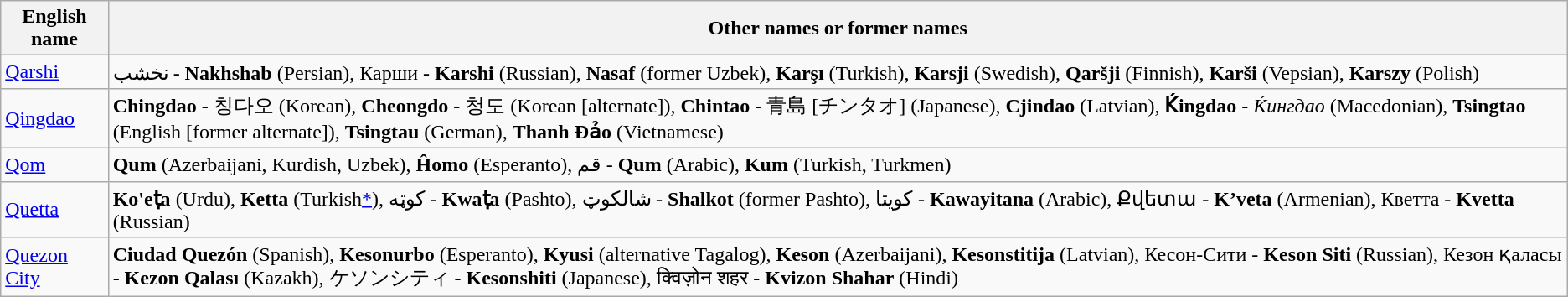<table class="wikitable">
<tr>
<th>English name</th>
<th>Other names or former names</th>
</tr>
<tr>
<td> <a href='#'>Qarshi</a></td>
<td>نخشب - <strong>Nakhshab</strong> (Persian), Карши - <strong>Karshi</strong> (Russian), <strong>Nasaf</strong> (former Uzbek), <strong>Karşı</strong> (Turkish), <strong>Karsji</strong> (Swedish), <strong>Qaršji</strong> (Finnish), <strong>Karši</strong> (Vepsian), <strong>Karszy</strong> (Polish)</td>
</tr>
<tr>
<td> <a href='#'>Qingdao</a></td>
<td><strong>Chingdao</strong> - 칭다오 (Korean), <strong>Cheongdo</strong> - 청도 (Korean [alternate]), <strong>Chintao</strong> - 青島 [チンタオ] (Japanese), <strong>Cjindao</strong> (Latvian), <strong>Ḱingdao</strong> - <em>Ќингдао</em> (Macedonian), <strong>Tsingtao</strong> (English [former alternate]), <strong>Tsingtau</strong> (German), <strong>Thanh Đảo</strong> (Vietnamese)</td>
</tr>
<tr>
<td> <a href='#'>Qom</a></td>
<td><strong>Qum</strong> (Azerbaijani, Kurdish, Uzbek), <strong>Ĥomo</strong> (Esperanto), قم - <strong>Qum</strong> (Arabic), <strong>Kum</strong> (Turkish, Turkmen)</td>
</tr>
<tr>
<td> <a href='#'>Quetta</a></td>
<td><strong>Ko'eṭa</strong>  (Urdu), <strong>Ketta</strong> (Turkish<a href='#'>*</a>), کوټه - <strong>Kwaṭa</strong> (Pashto), شالکوټ - <strong>Shalkot</strong> (former Pashto), كويتا - <strong>Kawayitana</strong> (Arabic), Քվետա - <strong>K’veta</strong> (Armenian), Кветта - <strong>Kvetta</strong> (Russian)</td>
</tr>
<tr>
<td> <a href='#'>Quezon City</a></td>
<td><strong>Ciudad Quezón</strong> (Spanish), <strong>Kesonurbo</strong> (Esperanto), <strong>Kyusi</strong> (alternative Tagalog), <strong>Keson</strong> (Azerbaijani), <strong>Kesonstitija</strong> (Latvian), Кесон-Сити - <strong>Keson Siti</strong> (Russian), Кезон қаласы -  <strong>Kezon Qalası</strong> (Kazakh), ケソンシティ - <strong>Kesonshiti</strong> (Japanese), क्विज़ोन शहर - <strong>Kvizon Shahar</strong> (Hindi)</td>
</tr>
</table>
